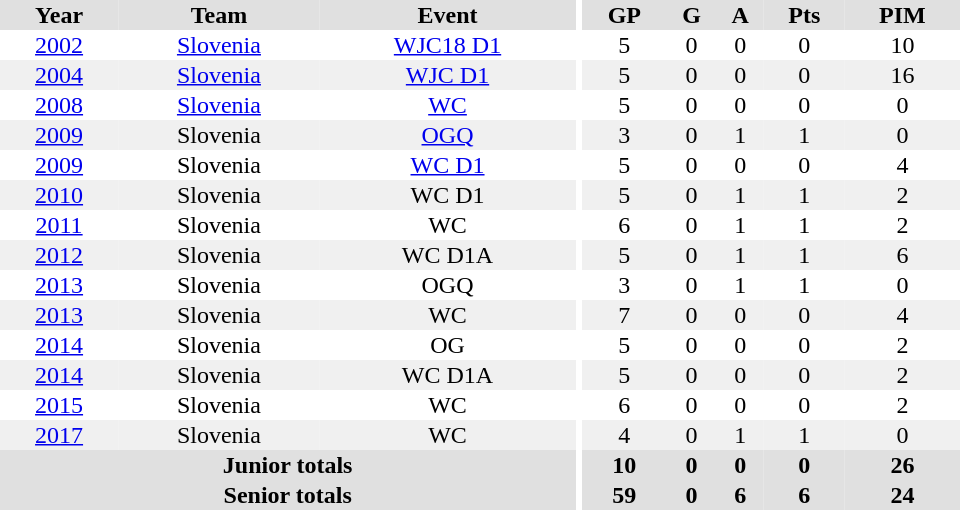<table border="0" cellpadding="1" cellspacing="0" ID="Table3" style="text-align:center; width:40em">
<tr ALIGN="center" bgcolor="#e0e0e0">
<th>Year</th>
<th>Team</th>
<th>Event</th>
<th rowspan="99" bgcolor="#ffffff"></th>
<th>GP</th>
<th>G</th>
<th>A</th>
<th>Pts</th>
<th>PIM</th>
</tr>
<tr>
<td><a href='#'>2002</a></td>
<td><a href='#'>Slovenia</a></td>
<td><a href='#'>WJC18 D1</a></td>
<td>5</td>
<td>0</td>
<td>0</td>
<td>0</td>
<td>10</td>
</tr>
<tr bgcolor="#f0f0f0">
<td><a href='#'>2004</a></td>
<td><a href='#'>Slovenia</a></td>
<td><a href='#'>WJC D1</a></td>
<td>5</td>
<td>0</td>
<td>0</td>
<td>0</td>
<td>16</td>
</tr>
<tr>
<td><a href='#'>2008</a></td>
<td><a href='#'>Slovenia</a></td>
<td><a href='#'>WC</a></td>
<td>5</td>
<td>0</td>
<td>0</td>
<td>0</td>
<td>0</td>
</tr>
<tr bgcolor="#f0f0f0">
<td><a href='#'>2009</a></td>
<td>Slovenia</td>
<td><a href='#'>OGQ</a></td>
<td>3</td>
<td>0</td>
<td>1</td>
<td>1</td>
<td>0</td>
</tr>
<tr>
<td><a href='#'>2009</a></td>
<td>Slovenia</td>
<td><a href='#'>WC D1</a></td>
<td>5</td>
<td>0</td>
<td>0</td>
<td>0</td>
<td>4</td>
</tr>
<tr bgcolor="#f0f0f0">
<td><a href='#'>2010</a></td>
<td>Slovenia</td>
<td>WC D1</td>
<td>5</td>
<td>0</td>
<td>1</td>
<td>1</td>
<td>2</td>
</tr>
<tr>
<td><a href='#'>2011</a></td>
<td>Slovenia</td>
<td>WC</td>
<td>6</td>
<td>0</td>
<td>1</td>
<td>1</td>
<td>2</td>
</tr>
<tr bgcolor="#f0f0f0">
<td><a href='#'>2012</a></td>
<td>Slovenia</td>
<td>WC D1A</td>
<td>5</td>
<td>0</td>
<td>1</td>
<td>1</td>
<td>6</td>
</tr>
<tr>
<td><a href='#'>2013</a></td>
<td>Slovenia</td>
<td>OGQ</td>
<td>3</td>
<td>0</td>
<td>1</td>
<td>1</td>
<td>0</td>
</tr>
<tr bgcolor="#f0f0f0">
<td><a href='#'>2013</a></td>
<td>Slovenia</td>
<td>WC</td>
<td>7</td>
<td>0</td>
<td>0</td>
<td>0</td>
<td>4</td>
</tr>
<tr>
<td><a href='#'>2014</a></td>
<td>Slovenia</td>
<td>OG</td>
<td>5</td>
<td>0</td>
<td>0</td>
<td>0</td>
<td>2</td>
</tr>
<tr bgcolor="#f0f0f0">
<td><a href='#'>2014</a></td>
<td>Slovenia</td>
<td>WC D1A</td>
<td>5</td>
<td>0</td>
<td>0</td>
<td>0</td>
<td>2</td>
</tr>
<tr>
<td><a href='#'>2015</a></td>
<td>Slovenia</td>
<td>WC</td>
<td>6</td>
<td>0</td>
<td>0</td>
<td>0</td>
<td>2</td>
</tr>
<tr bgcolor="#f0f0f0">
<td><a href='#'>2017</a></td>
<td>Slovenia</td>
<td>WC</td>
<td>4</td>
<td>0</td>
<td>1</td>
<td>1</td>
<td>0</td>
</tr>
<tr bgcolor="#e0e0e0">
<th colspan=3>Junior totals</th>
<th>10</th>
<th>0</th>
<th>0</th>
<th>0</th>
<th>26</th>
</tr>
<tr bgcolor="#e0e0e0">
<th colspan=3>Senior totals</th>
<th>59</th>
<th>0</th>
<th>6</th>
<th>6</th>
<th>24</th>
</tr>
</table>
